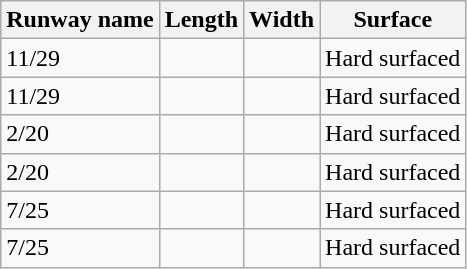<table class="wikitable">
<tr>
<th>Runway name</th>
<th>Length</th>
<th>Width</th>
<th>Surface</th>
</tr>
<tr>
<td>11/29</td>
<td></td>
<td></td>
<td>Hard surfaced</td>
</tr>
<tr>
<td>11/29</td>
<td></td>
<td></td>
<td>Hard surfaced</td>
</tr>
<tr>
<td>2/20</td>
<td></td>
<td></td>
<td>Hard surfaced</td>
</tr>
<tr>
<td>2/20</td>
<td></td>
<td></td>
<td>Hard surfaced</td>
</tr>
<tr>
<td>7/25</td>
<td></td>
<td></td>
<td>Hard surfaced</td>
</tr>
<tr>
<td>7/25</td>
<td></td>
<td></td>
<td>Hard surfaced</td>
</tr>
</table>
